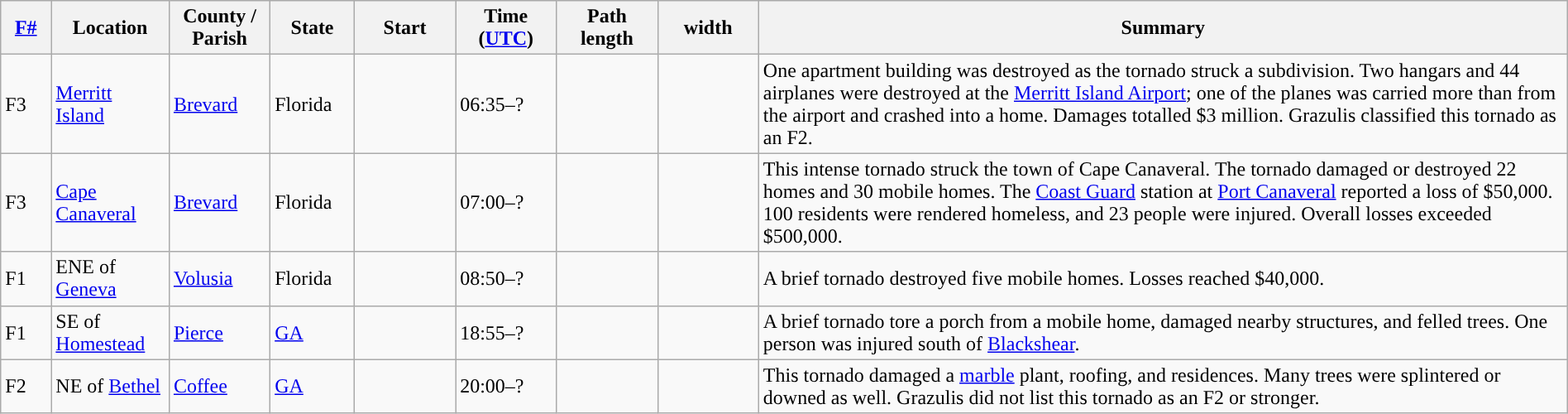<table class="wikitable sortable" style="width:100%;">
<tr>
<th scope="col"  style="width:3%; text-align:center;"><a href='#'>F#</a></th>
<th scope="col"  style="width:7%; text-align:center;" class="unsortable">Location</th>
<th scope="col"  style="width:6%; text-align:center;" class="unsortable">County / Parish</th>
<th scope="col"  style="width:5%; text-align:center;">State</th>
<th scope="col"  style="width:6%; text-align:center;">Start<br></th>
<th scope="col"  style="width:6%; text-align:center;">Time (<a href='#'>UTC</a>)</th>
<th scope="col"  style="width:6%; text-align:center;">Path length</th>
<th scope="col"  style="width:6%; text-align:center;"> width</th>
<th scope="col" class="unsortable" style="width:48%; text-align:center;">Summary</th>
</tr>
<tr>
<td>F3</td>
<td><a href='#'>Merritt Island</a></td>
<td><a href='#'>Brevard</a></td>
<td>Florida</td>
<td></td>
<td>06:35–?</td>
<td></td>
<td></td>
<td>One apartment building was destroyed as the tornado struck a subdivision. Two hangars and 44 airplanes were destroyed at the <a href='#'>Merritt Island Airport</a>; one of the planes was carried more than  from the airport and crashed into a home. Damages totalled $3 million. Grazulis classified this tornado as an F2.</td>
</tr>
<tr>
<td>F3</td>
<td><a href='#'>Cape Canaveral</a></td>
<td><a href='#'>Brevard</a></td>
<td>Florida</td>
<td></td>
<td>07:00–?</td>
<td></td>
<td></td>
<td>This intense tornado struck the town of Cape Canaveral. The tornado damaged or destroyed 22 homes and 30 mobile homes. The <a href='#'>Coast Guard</a> station at <a href='#'>Port Canaveral</a> reported a loss of $50,000. 100 residents were rendered homeless, and 23 people were injured. Overall losses exceeded $500,000.</td>
</tr>
<tr>
<td>F1</td>
<td>ENE of <a href='#'>Geneva</a></td>
<td><a href='#'>Volusia</a></td>
<td>Florida</td>
<td></td>
<td>08:50–?</td>
<td></td>
<td></td>
<td>A brief tornado destroyed five mobile homes. Losses reached $40,000.</td>
</tr>
<tr>
<td>F1</td>
<td>SE of <a href='#'>Homestead</a></td>
<td><a href='#'>Pierce</a></td>
<td><a href='#'>GA</a></td>
<td></td>
<td>18:55–?</td>
<td></td>
<td></td>
<td>A brief tornado tore a porch from a mobile home, damaged nearby structures, and felled trees. One person was injured south of <a href='#'>Blackshear</a>.</td>
</tr>
<tr>
<td>F2</td>
<td>NE of <a href='#'>Bethel</a></td>
<td><a href='#'>Coffee</a></td>
<td><a href='#'>GA</a></td>
<td></td>
<td>20:00–?</td>
<td></td>
<td></td>
<td>This tornado damaged a <a href='#'>marble</a> plant, roofing, and residences. Many trees were splintered or downed as well. Grazulis did not list this tornado as an F2 or stronger.</td>
</tr>
</table>
